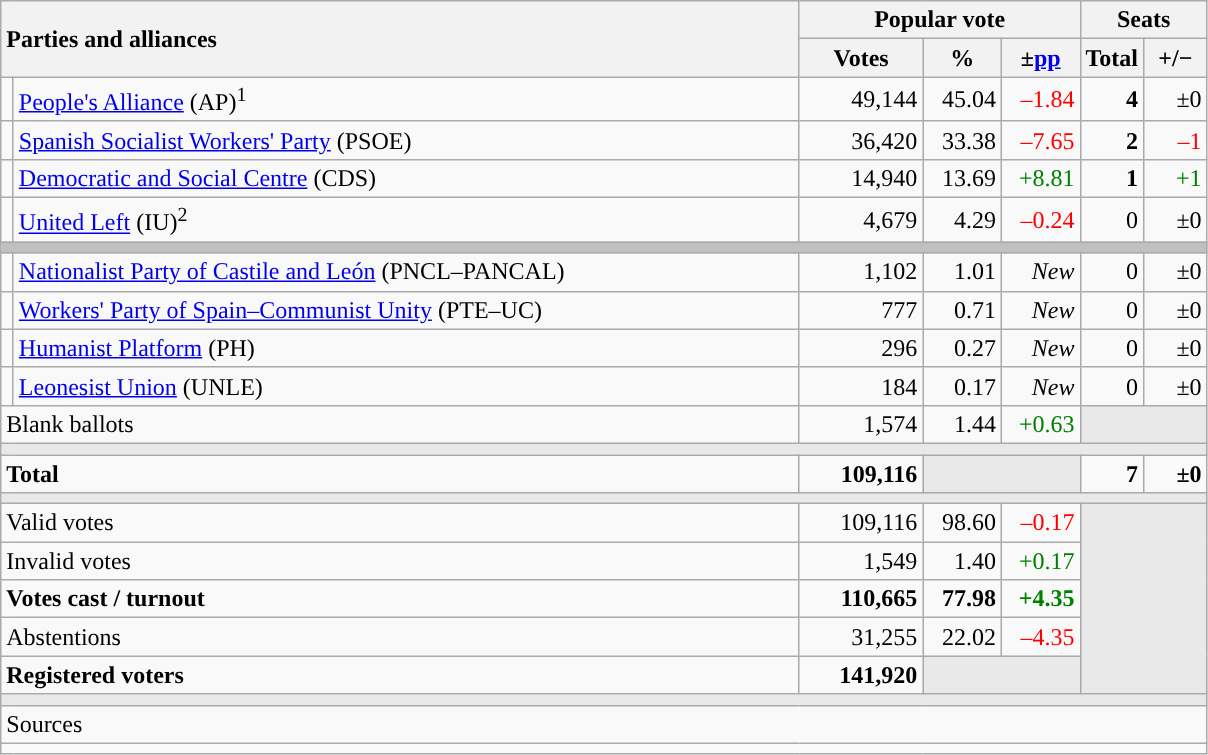<table class="wikitable" style="text-align:right;">
<tr>
<th style="text-align:left;" rowspan="2" colspan="2" width="525">Parties and alliances</th>
<th colspan="3">Popular vote</th>
<th colspan="2">Seats</th>
</tr>
<tr>
<th width="75">Votes</th>
<th width="45">%</th>
<th width="45">±<a href='#'>pp</a></th>
<th width="35">Total</th>
<th width="35">+/−</th>
</tr>
<tr>
<td width="1" style="color:inherit;background:"></td>
<td align="left"><a href='#'>People's Alliance</a> (AP)<sup>1</sup></td>
<td>49,144</td>
<td>45.04</td>
<td style="color:red;">–1.84</td>
<td><strong>4</strong></td>
<td>±0</td>
</tr>
<tr>
<td style="color:inherit;background:"></td>
<td align="left"><a href='#'>Spanish Socialist Workers' Party</a> (PSOE)</td>
<td>36,420</td>
<td>33.38</td>
<td style="color:red;">–7.65</td>
<td><strong>2</strong></td>
<td style="color:red;">–1</td>
</tr>
<tr>
<td style="color:inherit;background:"></td>
<td align="left"><a href='#'>Democratic and Social Centre</a> (CDS)</td>
<td>14,940</td>
<td>13.69</td>
<td style="color:green;">+8.81</td>
<td><strong>1</strong></td>
<td style="color:green;">+1</td>
</tr>
<tr>
<td style="color:inherit;background:"></td>
<td align="left"><a href='#'>United Left</a> (IU)<sup>2</sup></td>
<td>4,679</td>
<td>4.29</td>
<td style="color:red;">–0.24</td>
<td>0</td>
<td>±0</td>
</tr>
<tr>
<td colspan="7" bgcolor="#C0C0C0"></td>
</tr>
<tr>
<td style="color:inherit;background:"></td>
<td align="left"><a href='#'>Nationalist Party of Castile and León</a> (PNCL–PANCAL)</td>
<td>1,102</td>
<td>1.01</td>
<td><em>New</em></td>
<td>0</td>
<td>±0</td>
</tr>
<tr>
<td style="color:inherit;background:"></td>
<td align="left"><a href='#'>Workers' Party of Spain–Communist Unity</a> (PTE–UC)</td>
<td>777</td>
<td>0.71</td>
<td><em>New</em></td>
<td>0</td>
<td>±0</td>
</tr>
<tr>
<td style="color:inherit;background:"></td>
<td align="left"><a href='#'>Humanist Platform</a> (PH)</td>
<td>296</td>
<td>0.27</td>
<td><em>New</em></td>
<td>0</td>
<td>±0</td>
</tr>
<tr>
<td style="color:inherit;background:"></td>
<td align="left"><a href='#'>Leonesist Union</a> (UNLE)</td>
<td>184</td>
<td>0.17</td>
<td><em>New</em></td>
<td>0</td>
<td>±0</td>
</tr>
<tr>
<td align="left" colspan="2">Blank ballots</td>
<td>1,574</td>
<td>1.44</td>
<td style="color:green;">+0.63</td>
<td bgcolor="#E9E9E9" colspan="2"></td>
</tr>
<tr>
<td colspan="7" bgcolor="#E9E9E9"></td>
</tr>
<tr style="font-weight:bold;">
<td align="left" colspan="2">Total</td>
<td>109,116</td>
<td bgcolor="#E9E9E9" colspan="2"></td>
<td>7</td>
<td>±0</td>
</tr>
<tr>
<td colspan="7" bgcolor="#E9E9E9"></td>
</tr>
<tr>
<td align="left" colspan="2">Valid votes</td>
<td>109,116</td>
<td>98.60</td>
<td style="color:red;">–0.17</td>
<td bgcolor="#E9E9E9" colspan="2" rowspan="5"></td>
</tr>
<tr>
<td align="left" colspan="2">Invalid votes</td>
<td>1,549</td>
<td>1.40</td>
<td style="color:green;">+0.17</td>
</tr>
<tr style="font-weight:bold;">
<td align="left" colspan="2">Votes cast / turnout</td>
<td>110,665</td>
<td>77.98</td>
<td style="color:green;">+4.35</td>
</tr>
<tr>
<td align="left" colspan="2">Abstentions</td>
<td>31,255</td>
<td>22.02</td>
<td style="color:red;">–4.35</td>
</tr>
<tr style="font-weight:bold;">
<td align="left" colspan="2">Registered voters</td>
<td>141,920</td>
<td bgcolor="#E9E9E9" colspan="2"></td>
</tr>
<tr>
<td colspan="7" bgcolor="#E9E9E9"></td>
</tr>
<tr>
<td align="left" colspan="7">Sources</td>
</tr>
<tr>
<td colspan="7" style="text-align:left; max-width:790px;"></td>
</tr>
</table>
